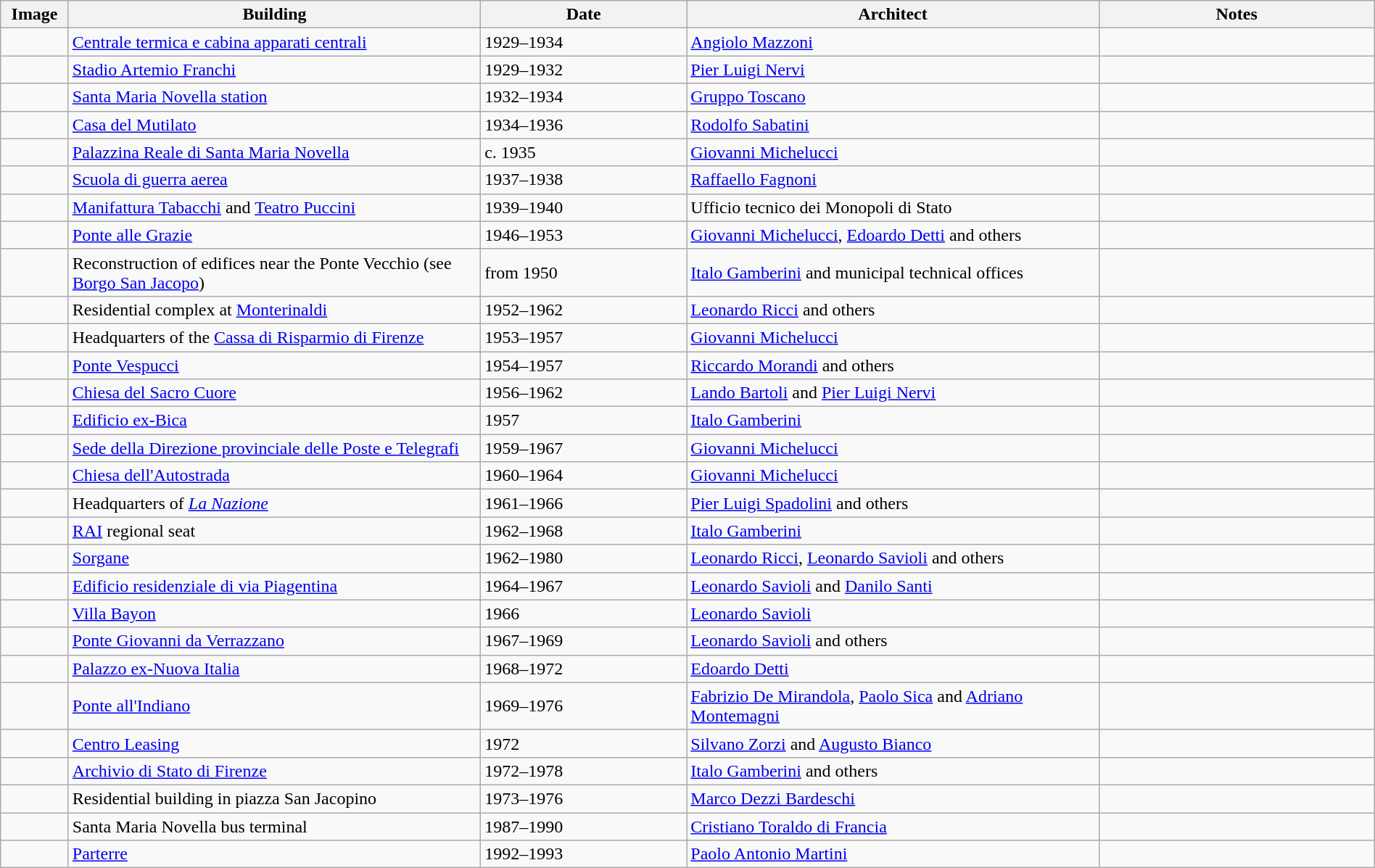<table class="wikitable" width="100%">
<tr>
<th style="width:55px">Image</th>
<th style="width:30%">Building</th>
<th style="width:15%">Date</th>
<th style="width:30%">Architect</th>
<th>Notes</th>
</tr>
<tr>
<td></td>
<td><a href='#'>Centrale termica e cabina apparati centrali</a></td>
<td>1929–1934</td>
<td><a href='#'>Angiolo Mazzoni</a></td>
<td></td>
</tr>
<tr>
<td></td>
<td><a href='#'>Stadio Artemio Franchi</a></td>
<td>1929–1932</td>
<td><a href='#'>Pier Luigi Nervi</a></td>
<td></td>
</tr>
<tr>
<td></td>
<td><a href='#'>Santa Maria Novella station</a></td>
<td>1932–1934</td>
<td><a href='#'>Gruppo Toscano</a></td>
<td></td>
</tr>
<tr>
<td></td>
<td><a href='#'>Casa del Mutilato</a></td>
<td>1934–1936</td>
<td><a href='#'>Rodolfo Sabatini</a></td>
<td></td>
</tr>
<tr>
<td></td>
<td><a href='#'>Palazzina Reale di Santa Maria Novella</a></td>
<td>c. 1935</td>
<td><a href='#'>Giovanni Michelucci</a></td>
<td></td>
</tr>
<tr>
<td></td>
<td><a href='#'>Scuola di guerra aerea</a></td>
<td>1937–1938</td>
<td><a href='#'>Raffaello Fagnoni</a></td>
<td></td>
</tr>
<tr>
<td></td>
<td><a href='#'>Manifattura Tabacchi</a> and <a href='#'>Teatro Puccini</a></td>
<td>1939–1940</td>
<td>Ufficio tecnico dei Monopoli di Stato</td>
<td></td>
</tr>
<tr>
<td></td>
<td><a href='#'>Ponte alle Grazie</a></td>
<td>1946–1953</td>
<td><a href='#'>Giovanni Michelucci</a>, <a href='#'>Edoardo Detti</a> and others</td>
<td></td>
</tr>
<tr>
<td></td>
<td>Reconstruction of edifices near the Ponte Vecchio (see <a href='#'>Borgo San Jacopo</a>)</td>
<td>from 1950</td>
<td><a href='#'>Italo Gamberini</a> and municipal technical offices</td>
<td></td>
</tr>
<tr>
<td></td>
<td>Residential complex at <a href='#'>Monterinaldi</a></td>
<td>1952–1962</td>
<td><a href='#'>Leonardo Ricci</a> and others</td>
<td></td>
</tr>
<tr>
<td></td>
<td>Headquarters of the <a href='#'>Cassa di Risparmio di Firenze</a></td>
<td>1953–1957</td>
<td><a href='#'>Giovanni Michelucci</a></td>
<td></td>
</tr>
<tr>
<td></td>
<td><a href='#'>Ponte Vespucci</a></td>
<td>1954–1957</td>
<td><a href='#'>Riccardo Morandi</a> and others</td>
<td></td>
</tr>
<tr>
<td></td>
<td><a href='#'>Chiesa del Sacro Cuore</a></td>
<td>1956–1962</td>
<td><a href='#'>Lando Bartoli</a> and <a href='#'>Pier Luigi Nervi</a></td>
<td></td>
</tr>
<tr>
<td></td>
<td><a href='#'>Edificio ex-Bica</a></td>
<td>1957</td>
<td><a href='#'>Italo Gamberini</a></td>
<td></td>
</tr>
<tr>
<td></td>
<td><a href='#'>Sede della Direzione provinciale delle Poste e Telegrafi</a></td>
<td>1959–1967</td>
<td><a href='#'>Giovanni Michelucci</a></td>
<td></td>
</tr>
<tr>
<td></td>
<td><a href='#'>Chiesa dell'Autostrada</a></td>
<td>1960–1964</td>
<td><a href='#'>Giovanni Michelucci</a></td>
<td></td>
</tr>
<tr>
<td></td>
<td>Headquarters of <em><a href='#'>La Nazione</a></em></td>
<td>1961–1966</td>
<td><a href='#'>Pier Luigi Spadolini</a> and others</td>
<td></td>
</tr>
<tr>
<td></td>
<td><a href='#'>RAI</a> regional seat</td>
<td>1962–1968</td>
<td><a href='#'>Italo Gamberini</a></td>
<td></td>
</tr>
<tr>
<td></td>
<td><a href='#'>Sorgane</a></td>
<td>1962–1980</td>
<td><a href='#'>Leonardo Ricci</a>, <a href='#'>Leonardo Savioli</a> and others</td>
<td></td>
</tr>
<tr>
<td></td>
<td><a href='#'>Edificio residenziale di via Piagentina</a></td>
<td>1964–1967</td>
<td><a href='#'>Leonardo Savioli</a> and <a href='#'>Danilo Santi</a></td>
<td></td>
</tr>
<tr>
<td></td>
<td><a href='#'>Villa Bayon</a></td>
<td>1966</td>
<td><a href='#'>Leonardo Savioli</a></td>
</tr>
<tr>
<td></td>
<td><a href='#'>Ponte Giovanni da Verrazzano</a></td>
<td>1967–1969</td>
<td><a href='#'>Leonardo Savioli</a> and others</td>
<td></td>
</tr>
<tr>
<td></td>
<td><a href='#'>Palazzo ex-Nuova Italia</a></td>
<td>1968–1972</td>
<td><a href='#'>Edoardo Detti</a></td>
<td></td>
</tr>
<tr>
<td></td>
<td><a href='#'>Ponte all'Indiano</a></td>
<td>1969–1976</td>
<td><a href='#'>Fabrizio De Mirandola</a>, <a href='#'>Paolo Sica</a> and <a href='#'>Adriano Montemagni</a></td>
<td></td>
</tr>
<tr>
<td></td>
<td><a href='#'>Centro Leasing</a></td>
<td>1972</td>
<td><a href='#'>Silvano Zorzi</a> and <a href='#'>Augusto Bianco</a></td>
<td></td>
</tr>
<tr>
<td></td>
<td><a href='#'>Archivio di Stato di Firenze</a></td>
<td>1972–1978</td>
<td><a href='#'>Italo Gamberini</a> and others</td>
<td></td>
</tr>
<tr>
<td></td>
<td>Residential building in piazza San Jacopino</td>
<td>1973–1976</td>
<td><a href='#'>Marco Dezzi Bardeschi</a></td>
<td></td>
</tr>
<tr>
<td></td>
<td>Santa Maria Novella bus terminal</td>
<td>1987–1990</td>
<td><a href='#'>Cristiano Toraldo di Francia</a></td>
<td></td>
</tr>
<tr>
<td></td>
<td><a href='#'>Parterre</a></td>
<td>1992–1993</td>
<td><a href='#'>Paolo Antonio Martini</a></td>
<td></td>
</tr>
</table>
